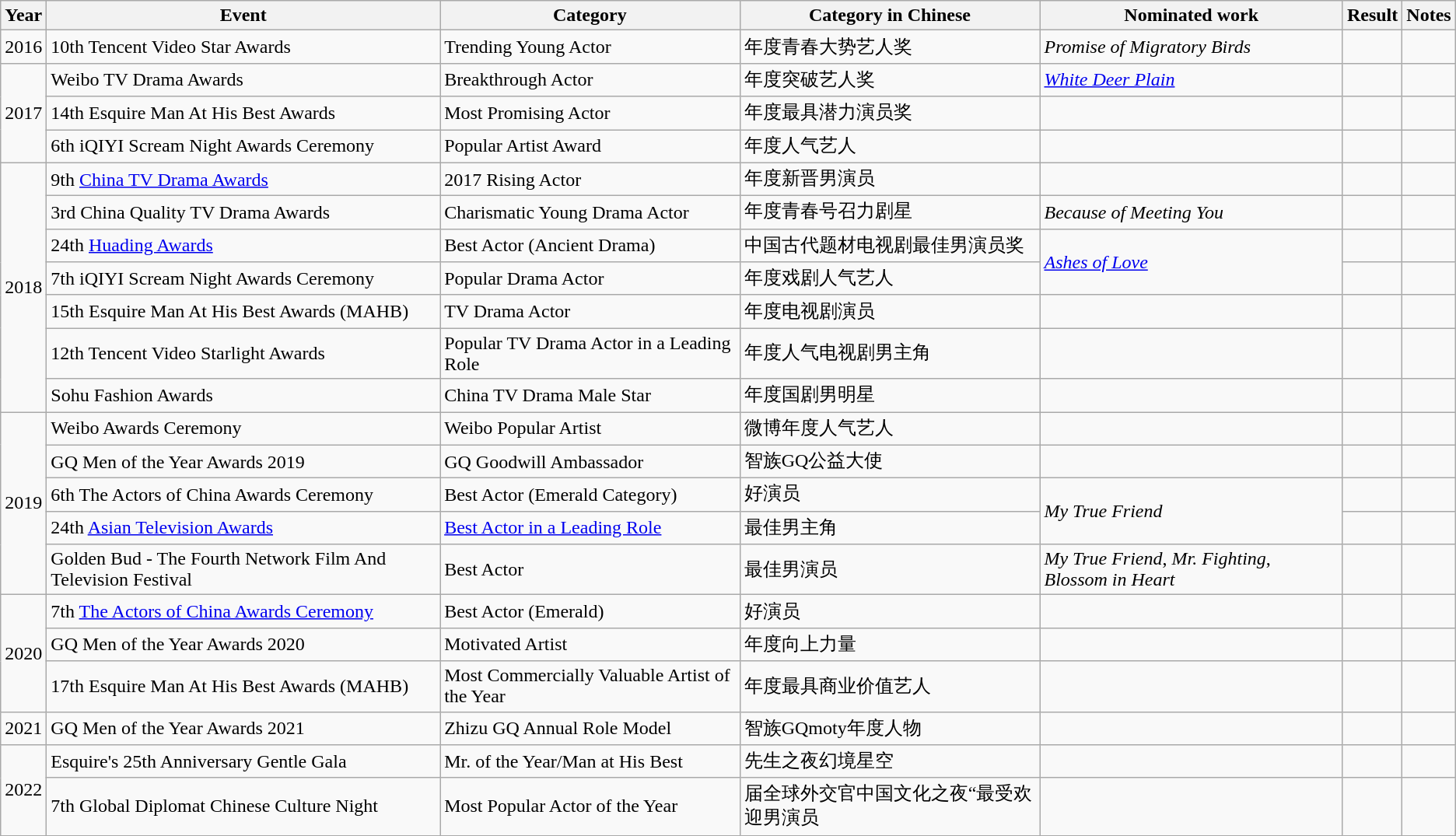<table class="wikitable">
<tr>
<th>Year</th>
<th>Event</th>
<th>Category</th>
<th>Category in Chinese</th>
<th>Nominated work</th>
<th>Result</th>
<th>Notes</th>
</tr>
<tr>
<td>2016</td>
<td>10th Tencent Video Star Awards</td>
<td>Trending Young Actor</td>
<td>年度青春大势艺人奖</td>
<td><em>Promise of Migratory Birds</em></td>
<td></td>
<td></td>
</tr>
<tr>
<td rowspan=3>2017</td>
<td>Weibo TV Drama Awards</td>
<td>Breakthrough Actor</td>
<td>年度突破艺人奖</td>
<td><em><a href='#'>White Deer Plain</a></em></td>
<td></td>
<td></td>
</tr>
<tr>
<td>14th Esquire Man At His Best Awards</td>
<td>Most Promising Actor</td>
<td>年度最具潜力演员奖</td>
<td></td>
<td></td>
<td></td>
</tr>
<tr>
<td>6th iQIYI Scream Night Awards Ceremony</td>
<td>Popular Artist Award</td>
<td>年度人气艺人</td>
<td></td>
<td></td>
<td></td>
</tr>
<tr>
<td rowspan=7>2018</td>
<td>9th <a href='#'>China TV Drama Awards</a></td>
<td>2017 Rising Actor</td>
<td>年度新晋男演员</td>
<td></td>
<td></td>
<td></td>
</tr>
<tr>
<td>3rd China Quality TV Drama Awards</td>
<td>Charismatic Young Drama Actor</td>
<td>年度青春号召力剧星</td>
<td><em>Because of Meeting You</em></td>
<td></td>
<td></td>
</tr>
<tr>
<td>24th <a href='#'>Huading Awards</a></td>
<td>Best Actor (Ancient Drama)</td>
<td>中国古代题材电视剧最佳男演员奖</td>
<td rowspan=2><em><a href='#'>Ashes of Love</a></em></td>
<td></td>
<td></td>
</tr>
<tr>
<td>7th iQIYI Scream Night Awards Ceremony</td>
<td>Popular Drama Actor</td>
<td>年度戏剧人气艺人</td>
<td></td>
<td></td>
</tr>
<tr>
<td>15th Esquire Man At His Best Awards (MAHB)</td>
<td>TV Drama Actor</td>
<td>年度电视剧演员</td>
<td></td>
<td></td>
<td></td>
</tr>
<tr>
<td>12th Tencent Video Starlight Awards</td>
<td>Popular TV Drama Actor in a Leading Role</td>
<td>年度人气电视剧男主角</td>
<td></td>
<td></td>
<td></td>
</tr>
<tr>
<td>Sohu Fashion Awards</td>
<td>China TV Drama Male Star</td>
<td>年度国剧男明星</td>
<td></td>
<td></td>
<td></td>
</tr>
<tr>
<td rowspan=5>2019</td>
<td>Weibo Awards Ceremony</td>
<td>Weibo Popular Artist</td>
<td>微博年度人气艺人</td>
<td></td>
<td></td>
<td></td>
</tr>
<tr>
<td>GQ Men of the Year Awards 2019</td>
<td>GQ Goodwill Ambassador</td>
<td>智族GQ公益大使</td>
<td></td>
<td></td>
<td></td>
</tr>
<tr>
<td>6th The Actors of China Awards Ceremony</td>
<td>Best Actor (Emerald Category)</td>
<td>好演员</td>
<td rowspan=2><em>My True Friend</em></td>
<td></td>
<td></td>
</tr>
<tr>
<td>24th <a href='#'>Asian Television Awards</a></td>
<td><a href='#'>Best Actor in a Leading Role</a></td>
<td>最佳男主角</td>
<td></td>
<td></td>
</tr>
<tr>
<td>Golden Bud - The Fourth Network Film And Television Festival</td>
<td>Best Actor</td>
<td>最佳男演员</td>
<td><em>My True Friend</em>, <em>Mr. Fighting</em>, <em>Blossom in Heart</em></td>
<td></td>
<td></td>
</tr>
<tr>
<td rowspan=3>2020</td>
<td>7th <a href='#'>The Actors of China Awards Ceremony</a></td>
<td>Best Actor (Emerald)</td>
<td>好演员</td>
<td></td>
<td></td>
<td></td>
</tr>
<tr>
<td>GQ Men of the Year Awards 2020</td>
<td>Motivated Artist</td>
<td>年度向上力量</td>
<td></td>
<td></td>
<td></td>
</tr>
<tr>
<td>17th Esquire Man At His Best Awards (MAHB)</td>
<td>Most Commercially Valuable Artist of the Year</td>
<td>年度最具商业价值艺人</td>
<td></td>
<td></td>
<td></td>
</tr>
<tr>
<td>2021</td>
<td>GQ Men of the Year Awards 2021</td>
<td>Zhizu GQ Annual Role Model</td>
<td>智族GQmoty年度人物</td>
<td></td>
<td></td>
<td></td>
</tr>
<tr>
<td rowspan="2">2022</td>
<td>Esquire's 25th Anniversary Gentle Gala</td>
<td>Mr. of the Year/Man at His Best</td>
<td>先生之夜幻境星空</td>
<td></td>
<td></td>
<td></td>
</tr>
<tr>
<td>7th Global Diplomat Chinese Culture Night</td>
<td>Most Popular Actor of the Year</td>
<td>届全球外交官中国文化之夜“最受欢迎男演员</td>
<td></td>
<td></td>
<td></td>
</tr>
</table>
